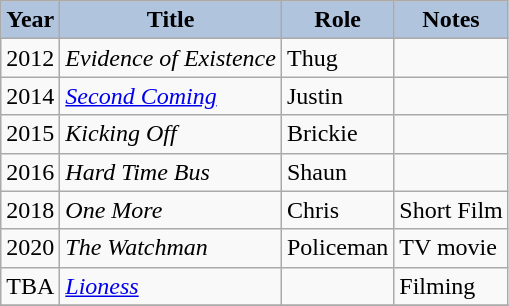<table class="wikitable">
<tr>
<th style="background:#B0C4DE;">Year</th>
<th style="background:#B0C4DE;">Title</th>
<th style="background:#B0C4DE;">Role</th>
<th style="background:#B0C4DE;">Notes</th>
</tr>
<tr>
<td>2012</td>
<td><em>Evidence of Existence</em></td>
<td>Thug</td>
<td></td>
</tr>
<tr>
<td>2014</td>
<td><em><a href='#'>Second Coming</a></em></td>
<td>Justin</td>
<td></td>
</tr>
<tr>
<td>2015</td>
<td><em>Kicking Off</em></td>
<td>Brickie</td>
<td></td>
</tr>
<tr>
<td>2016</td>
<td><em>Hard Time Bus</em></td>
<td>Shaun</td>
<td></td>
</tr>
<tr>
<td>2018</td>
<td><em>One More</em></td>
<td>Chris</td>
<td>Short Film</td>
</tr>
<tr>
<td>2020</td>
<td><em>The Watchman</em></td>
<td>Policeman</td>
<td>TV movie</td>
</tr>
<tr>
<td>TBA</td>
<td><em><a href='#'>Lioness</a></em></td>
<td></td>
<td>Filming</td>
</tr>
<tr>
</tr>
</table>
